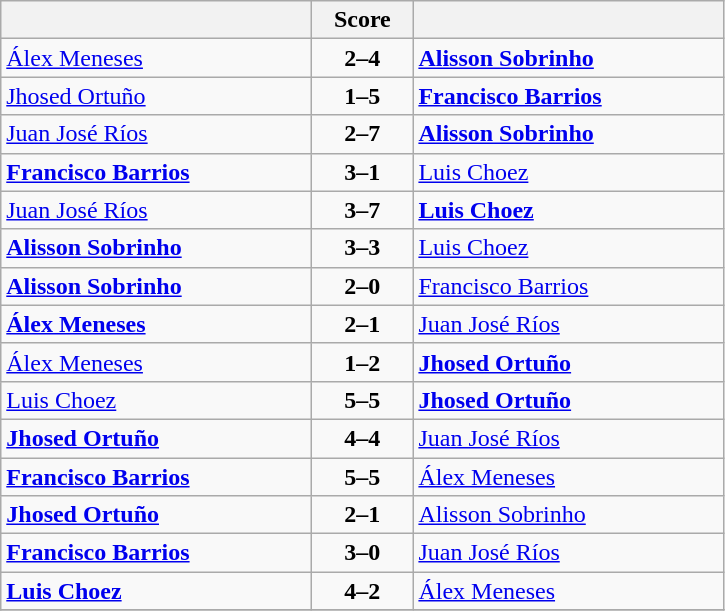<table class="wikitable" style="text-align: center; font-size:100% ">
<tr>
<th align="right" width="200"></th>
<th width="60">Score</th>
<th align="left" width="200"></th>
</tr>
<tr>
<td align=left> <a href='#'>Álex Meneses</a></td>
<td align=center><strong>2–4</strong></td>
<td align=left><strong> <a href='#'>Alisson Sobrinho</a></strong></td>
</tr>
<tr>
<td align=left> <a href='#'>Jhosed Ortuño</a></td>
<td align=center><strong>1–5</strong></td>
<td align=left><strong> <a href='#'>Francisco Barrios</a></strong></td>
</tr>
<tr>
<td align=left> <a href='#'>Juan José Ríos</a></td>
<td align=center><strong>2–7</strong></td>
<td align=left><strong> <a href='#'>Alisson Sobrinho</a></strong></td>
</tr>
<tr>
<td align=left><strong> <a href='#'>Francisco Barrios</a></strong></td>
<td align=center><strong>3–1</strong></td>
<td align=left> <a href='#'>Luis Choez</a></td>
</tr>
<tr>
<td align=left> <a href='#'>Juan José Ríos</a></td>
<td align=center><strong>3–7</strong></td>
<td align=left><strong> <a href='#'>Luis Choez</a></strong></td>
</tr>
<tr>
<td align=left><strong> <a href='#'>Alisson Sobrinho</a></strong></td>
<td align=center><strong>3–3</strong></td>
<td align=left> <a href='#'>Luis Choez</a></td>
</tr>
<tr>
<td align=left><strong> <a href='#'>Alisson Sobrinho</a></strong></td>
<td align=center><strong>2–0</strong></td>
<td align=left> <a href='#'>Francisco Barrios</a></td>
</tr>
<tr>
<td align=left><strong> <a href='#'>Álex Meneses</a></strong></td>
<td align=center><strong>2–1</strong></td>
<td align=left> <a href='#'>Juan José Ríos</a></td>
</tr>
<tr>
<td align=left> <a href='#'>Álex Meneses</a></td>
<td align=center><strong>1–2</strong></td>
<td align=left><strong> <a href='#'>Jhosed Ortuño</a></strong></td>
</tr>
<tr>
<td align=left> <a href='#'>Luis Choez</a></td>
<td align=center><strong>5–5</strong></td>
<td align=left><strong> <a href='#'>Jhosed Ortuño</a></strong></td>
</tr>
<tr>
<td align=left><strong> <a href='#'>Jhosed Ortuño</a></strong></td>
<td align=center><strong>4–4</strong></td>
<td align=left> <a href='#'>Juan José Ríos</a></td>
</tr>
<tr>
<td align=left><strong> <a href='#'>Francisco Barrios</a></strong></td>
<td align=center><strong>5–5</strong></td>
<td align=left> <a href='#'>Álex Meneses</a></td>
</tr>
<tr>
<td align=left><strong> <a href='#'>Jhosed Ortuño</a></strong></td>
<td align=center><strong>2–1</strong></td>
<td align=left> <a href='#'>Alisson Sobrinho</a></td>
</tr>
<tr>
<td align=left><strong> <a href='#'>Francisco Barrios</a></strong></td>
<td align=center><strong>3–0</strong></td>
<td align=left> <a href='#'>Juan José Ríos</a></td>
</tr>
<tr>
<td align=left><strong> <a href='#'>Luis Choez</a></strong></td>
<td align=center><strong>4–2</strong></td>
<td align=left> <a href='#'>Álex Meneses</a></td>
</tr>
<tr>
</tr>
</table>
